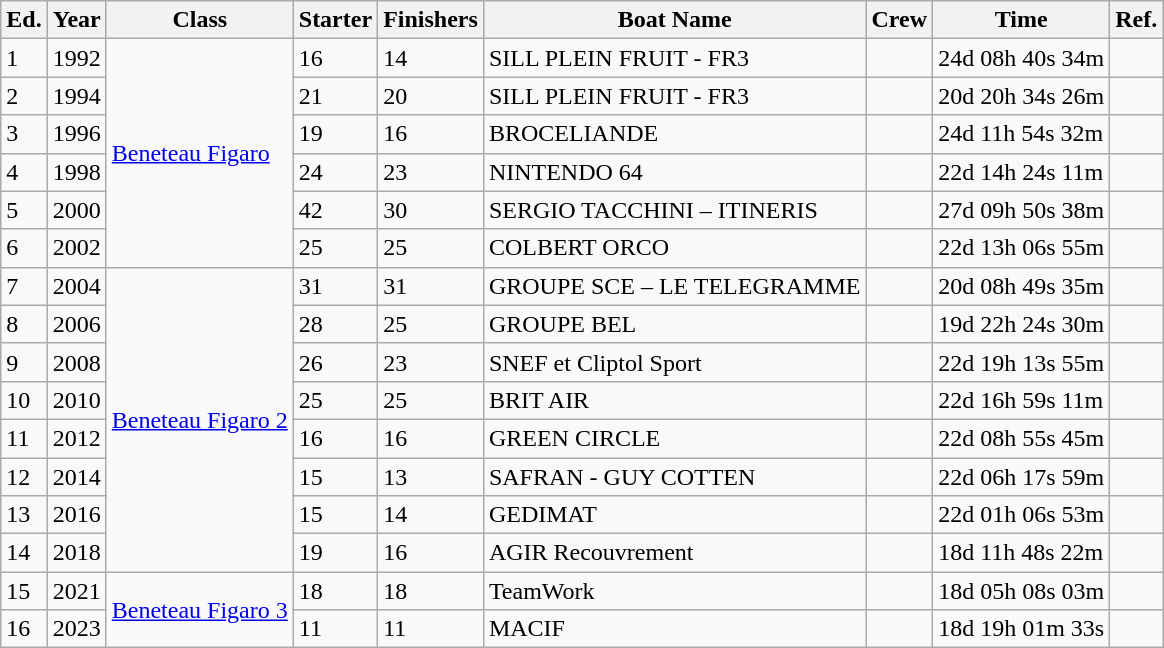<table class="wikitable sortable">
<tr>
<th>Ed.</th>
<th>Year</th>
<th>Class</th>
<th>Starter</th>
<th>Finishers</th>
<th>Boat Name</th>
<th>Crew</th>
<th>Time</th>
<th>Ref.</th>
</tr>
<tr>
<td>1</td>
<td>1992</td>
<td rowspan=6><a href='#'>Beneteau Figaro</a></td>
<td>16</td>
<td>14</td>
<td>SILL PLEIN FRUIT - FR3</td>
<td> <br>  </td>
<td>24d 08h 40s 34m</td>
<td></td>
</tr>
<tr>
<td>2</td>
<td>1994</td>
<td>21</td>
<td>20</td>
<td>SILL PLEIN FRUIT - FR3</td>
<td> <br>  </td>
<td>20d 20h 34s 26m</td>
<td></td>
</tr>
<tr>
<td>3</td>
<td>1996</td>
<td>19</td>
<td>16</td>
<td>BROCELIANDE</td>
<td> <br>  </td>
<td>24d 11h 54s 32m</td>
<td></td>
</tr>
<tr>
<td>4</td>
<td>1998</td>
<td>24</td>
<td>23</td>
<td>NINTENDO 64</td>
<td> <br>  </td>
<td>22d 14h 24s 11m</td>
<td></td>
</tr>
<tr>
<td>5</td>
<td>2000</td>
<td>42</td>
<td>30</td>
<td>SERGIO TACCHINI – ITINERIS</td>
<td> <br>  </td>
<td>27d 09h 50s 38m</td>
<td></td>
</tr>
<tr>
<td>6</td>
<td>2002</td>
<td>25</td>
<td>25</td>
<td>COLBERT ORCO</td>
<td> <br>  </td>
<td>22d 13h 06s 55m</td>
<td></td>
</tr>
<tr>
<td>7</td>
<td>2004</td>
<td rowspan=8><a href='#'>Beneteau Figaro 2</a></td>
<td>31</td>
<td>31</td>
<td>GROUPE SCE – LE TELEGRAMME</td>
<td> <br>  </td>
<td>20d 08h 49s 35m</td>
<td></td>
</tr>
<tr>
<td>8</td>
<td>2006</td>
<td>28</td>
<td>25</td>
<td>GROUPE BEL</td>
<td> <br>  </td>
<td>19d 22h 24s 30m</td>
<td></td>
</tr>
<tr>
<td>9</td>
<td>2008</td>
<td>26</td>
<td>23</td>
<td>SNEF et Cliptol Sport</td>
<td> <br> </td>
<td>22d 19h 13s 55m</td>
<td></td>
</tr>
<tr>
<td>10</td>
<td>2010</td>
<td>25</td>
<td>25</td>
<td>BRIT AIR</td>
<td> <br>  </td>
<td>22d 16h 59s 11m</td>
<td></td>
</tr>
<tr>
<td>11</td>
<td>2012</td>
<td>16</td>
<td>16</td>
<td>GREEN CIRCLE</td>
<td> <br>  </td>
<td>22d 08h 55s 45m</td>
<td></td>
</tr>
<tr>
<td>12</td>
<td>2014</td>
<td>15</td>
<td>13</td>
<td>SAFRAN - GUY COTTEN</td>
<td> <br>  </td>
<td>22d 06h 17s 59m</td>
<td></td>
</tr>
<tr>
<td>13</td>
<td>2016</td>
<td>15</td>
<td>14</td>
<td>GEDIMAT</td>
<td> <br>  </td>
<td>22d 01h 06s 53m</td>
<td></td>
</tr>
<tr>
<td>14</td>
<td>2018</td>
<td>19</td>
<td>16</td>
<td>AGIR Recouvrement</td>
<td> <br>  </td>
<td>18d 11h 48s 22m</td>
<td></td>
</tr>
<tr>
<td>15</td>
<td>2021</td>
<td rowspan=2><a href='#'>Beneteau Figaro 3</a></td>
<td>18</td>
<td>18</td>
<td>TeamWork</td>
<td> <br>  </td>
<td>18d 05h 08s 03m</td>
<td></td>
</tr>
<tr>
<td>16</td>
<td>2023</td>
<td>11</td>
<td>11</td>
<td>MACIF</td>
<td> <br></td>
<td>18d 19h 01m 33s</td>
<td></td>
</tr>
</table>
